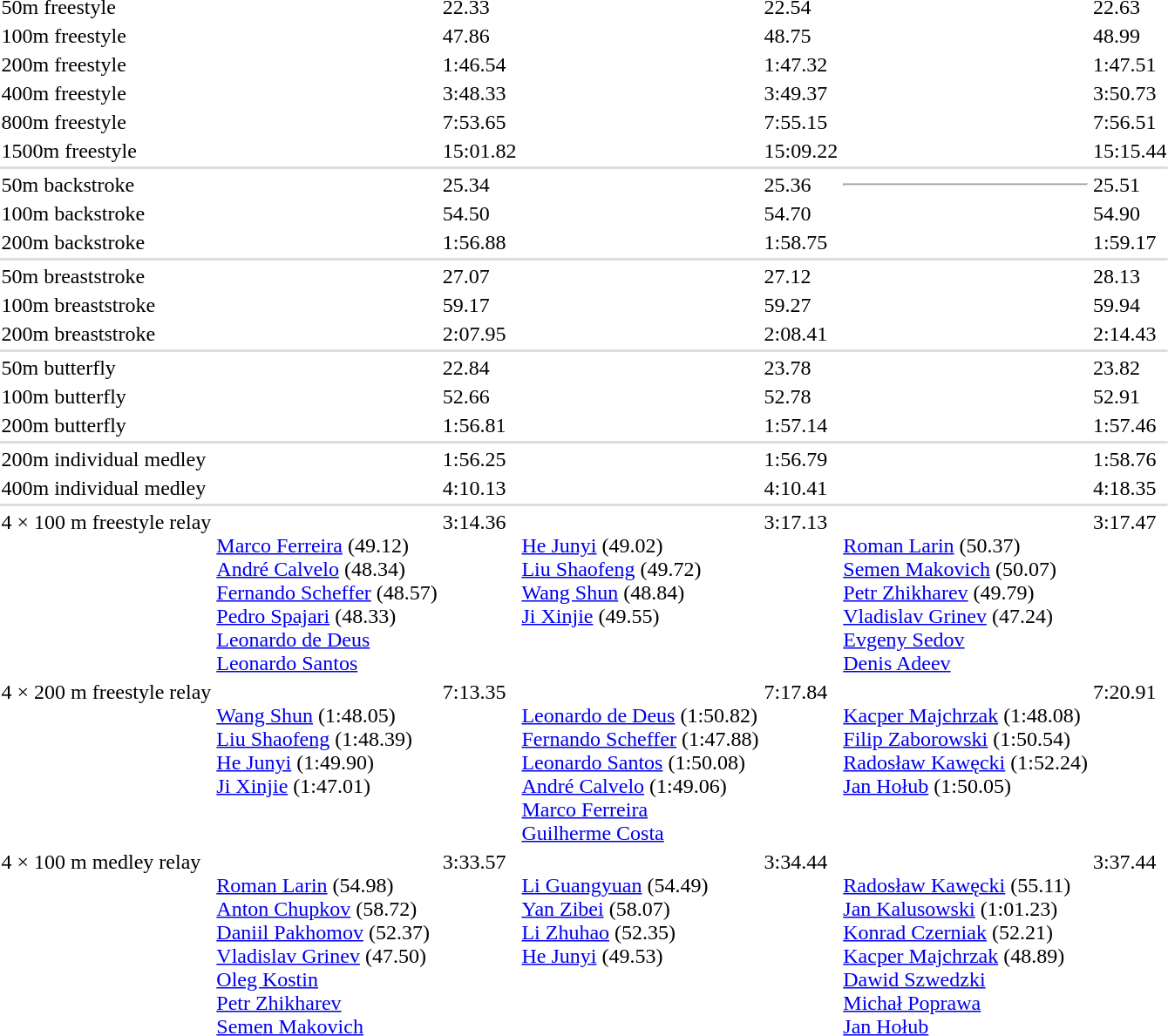<table>
<tr valign="top">
<td>50m freestyle<br></td>
<td></td>
<td>22.33</td>
<td></td>
<td>22.54</td>
<td></td>
<td>22.63</td>
</tr>
<tr valign="top">
<td>100m freestyle<br></td>
<td></td>
<td>47.86</td>
<td></td>
<td>48.75</td>
<td></td>
<td>48.99</td>
</tr>
<tr valign="top">
<td>200m freestyle<br></td>
<td></td>
<td>1:46.54</td>
<td></td>
<td>1:47.32</td>
<td></td>
<td>1:47.51</td>
</tr>
<tr valign="top">
<td>400m freestyle<br></td>
<td></td>
<td>3:48.33</td>
<td></td>
<td>3:49.37</td>
<td></td>
<td>3:50.73</td>
</tr>
<tr valign="top">
<td>800m freestyle<br></td>
<td></td>
<td>7:53.65</td>
<td></td>
<td>7:55.15</td>
<td></td>
<td>7:56.51</td>
</tr>
<tr valign="top">
<td>1500m freestyle<br></td>
<td></td>
<td>15:01.82</td>
<td></td>
<td>15:09.22</td>
<td></td>
<td>15:15.44</td>
</tr>
<tr bgcolor=#DDDDDD>
<td colspan=7></td>
</tr>
<tr valign="top">
<td>50m backstroke<br></td>
<td></td>
<td>25.34</td>
<td></td>
<td>25.36</td>
<td><hr> </td>
<td>25.51</td>
</tr>
<tr valign="top">
<td>100m backstroke<br></td>
<td></td>
<td>54.50</td>
<td></td>
<td>54.70</td>
<td></td>
<td>54.90</td>
</tr>
<tr valign="top">
<td>200m backstroke<br></td>
<td></td>
<td>1:56.88</td>
<td></td>
<td>1:58.75</td>
<td></td>
<td>1:59.17</td>
</tr>
<tr bgcolor=#DDDDDD>
<td colspan=7></td>
</tr>
<tr valign="top">
<td>50m breaststroke<br></td>
<td></td>
<td>27.07</td>
<td></td>
<td>27.12</td>
<td></td>
<td>28.13</td>
</tr>
<tr valign="top">
<td>100m breaststroke<br></td>
<td></td>
<td>59.17</td>
<td></td>
<td>59.27</td>
<td></td>
<td>59.94</td>
</tr>
<tr valign="top">
<td>200m breaststroke<br></td>
<td></td>
<td>2:07.95</td>
<td></td>
<td>2:08.41</td>
<td></td>
<td>2:14.43</td>
</tr>
<tr bgcolor=#DDDDDD>
<td colspan=7></td>
</tr>
<tr valign="top">
<td>50m butterfly<br></td>
<td></td>
<td>22.84</td>
<td></td>
<td>23.78</td>
<td></td>
<td>23.82</td>
</tr>
<tr valign="top">
<td>100m butterfly<br></td>
<td></td>
<td>52.66</td>
<td></td>
<td>52.78</td>
<td></td>
<td>52.91</td>
</tr>
<tr valign="top">
<td>200m butterfly<br></td>
<td></td>
<td>1:56.81</td>
<td></td>
<td>1:57.14</td>
<td></td>
<td>1:57.46</td>
</tr>
<tr bgcolor=#DDDDDD>
<td colspan=7></td>
</tr>
<tr valign="top">
<td>200m individual medley<br></td>
<td></td>
<td>1:56.25</td>
<td></td>
<td>1:56.79</td>
<td></td>
<td>1:58.76</td>
</tr>
<tr valign="top">
<td>400m individual medley<br></td>
<td></td>
<td>4:10.13</td>
<td></td>
<td>4:10.41</td>
<td></td>
<td>4:18.35</td>
</tr>
<tr bgcolor=#DDDDDD>
<td colspan=7></td>
</tr>
<tr valign="top">
<td>4 × 100 m freestyle relay<br></td>
<td> <br><a href='#'>Marco Ferreira</a> (49.12)<br><a href='#'>André Calvelo</a> (48.34)<br><a href='#'>Fernando Scheffer</a> (48.57)<br><a href='#'>Pedro Spajari</a> (48.33)<br><a href='#'>Leonardo de Deus</a><br><a href='#'>Leonardo Santos</a></td>
<td>3:14.36</td>
<td> <br><a href='#'>He Junyi</a> (49.02)<br><a href='#'>Liu Shaofeng</a> (49.72)<br><a href='#'>Wang Shun</a> (48.84)<br><a href='#'>Ji Xinjie</a> (49.55)</td>
<td>3:17.13</td>
<td> <br><a href='#'>Roman Larin</a> (50.37)<br><a href='#'>Semen Makovich</a> (50.07)<br><a href='#'>Petr Zhikharev</a> (49.79)<br><a href='#'>Vladislav Grinev</a> (47.24)<br><a href='#'>Evgeny Sedov</a><br><a href='#'>Denis Adeev</a></td>
<td>3:17.47</td>
</tr>
<tr valign="top">
<td>4 × 200 m freestyle relay<br></td>
<td> <br><a href='#'>Wang Shun</a> (1:48.05)<br><a href='#'>Liu Shaofeng</a> (1:48.39)<br><a href='#'>He Junyi</a> (1:49.90)<br><a href='#'>Ji Xinjie</a> (1:47.01)</td>
<td>7:13.35</td>
<td> <br><a href='#'>Leonardo de Deus</a> (1:50.82)<br><a href='#'>Fernando Scheffer</a> (1:47.88)<br><a href='#'>Leonardo Santos</a> (1:50.08)<br><a href='#'>André Calvelo</a> (1:49.06)<br><a href='#'>Marco Ferreira</a><br><a href='#'>Guilherme Costa</a></td>
<td>7:17.84</td>
<td> <br><a href='#'>Kacper Majchrzak</a> (1:48.08)<br><a href='#'>Filip Zaborowski</a> (1:50.54)<br><a href='#'>Radosław Kawęcki</a> (1:52.24)<br><a href='#'>Jan Hołub</a> (1:50.05)</td>
<td>7:20.91</td>
</tr>
<tr valign="top">
<td>4 × 100 m medley relay<br></td>
<td> <br><a href='#'>Roman Larin</a> (54.98)<br><a href='#'>Anton Chupkov</a> (58.72)<br><a href='#'>Daniil Pakhomov</a> (52.37)<br><a href='#'>Vladislav Grinev</a> (47.50)<br><a href='#'>Oleg Kostin</a><br><a href='#'>Petr Zhikharev</a><br><a href='#'>Semen Makovich</a></td>
<td>3:33.57</td>
<td> <br><a href='#'>Li Guangyuan</a> (54.49)<br><a href='#'>Yan Zibei</a> (58.07)<br><a href='#'>Li Zhuhao</a> (52.35)<br><a href='#'>He Junyi</a> (49.53)</td>
<td>3:34.44</td>
<td> <br><a href='#'>Radosław Kawęcki</a> (55.11)<br><a href='#'>Jan Kalusowski</a> (1:01.23)<br><a href='#'>Konrad Czerniak</a> (52.21)<br><a href='#'>Kacper Majchrzak</a> (48.89)<br><a href='#'>Dawid Szwedzki</a><br><a href='#'>Michał Poprawa</a><br><a href='#'>Jan Hołub</a></td>
<td>3:37.44</td>
</tr>
</table>
